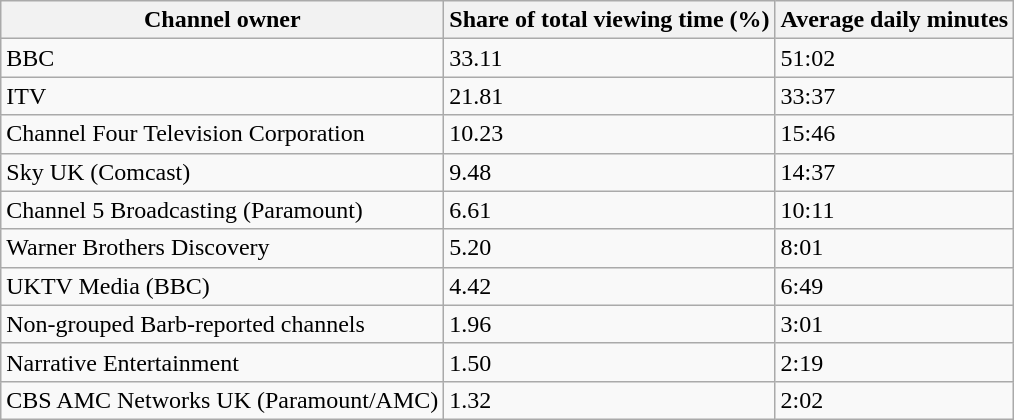<table class="wikitable">
<tr>
<th>Channel owner</th>
<th>Share of total viewing time (%)</th>
<th>Average daily minutes</th>
</tr>
<tr>
<td>BBC</td>
<td>33.11</td>
<td>51:02</td>
</tr>
<tr>
<td>ITV</td>
<td>21.81</td>
<td>33:37</td>
</tr>
<tr>
<td>Channel Four Television Corporation</td>
<td>10.23</td>
<td>15:46</td>
</tr>
<tr>
<td>Sky UK (Comcast)</td>
<td>9.48</td>
<td>14:37</td>
</tr>
<tr>
<td>Channel 5 Broadcasting (Paramount)</td>
<td>6.61</td>
<td>10:11</td>
</tr>
<tr>
<td>Warner Brothers Discovery</td>
<td>5.20</td>
<td>8:01</td>
</tr>
<tr>
<td>UKTV Media (BBC)</td>
<td>4.42</td>
<td>6:49</td>
</tr>
<tr>
<td>Non-grouped Barb-reported channels</td>
<td>1.96</td>
<td>3:01</td>
</tr>
<tr>
<td>Narrative Entertainment</td>
<td>1.50</td>
<td>2:19</td>
</tr>
<tr>
<td>CBS AMC Networks UK (Paramount/AMC)</td>
<td>1.32</td>
<td>2:02</td>
</tr>
</table>
